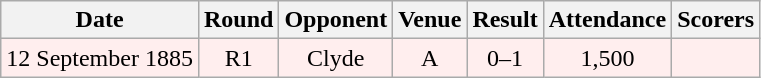<table class="wikitable sortable" style="font-size:100%; text-align:center">
<tr>
<th>Date</th>
<th>Round</th>
<th>Opponent</th>
<th>Venue</th>
<th>Result</th>
<th>Attendance</th>
<th>Scorers</th>
</tr>
<tr bgcolor = "#FFEEEE">
<td>12 September 1885</td>
<td>R1</td>
<td>Clyde</td>
<td>A</td>
<td>0–1</td>
<td>1,500</td>
<td></td>
</tr>
</table>
